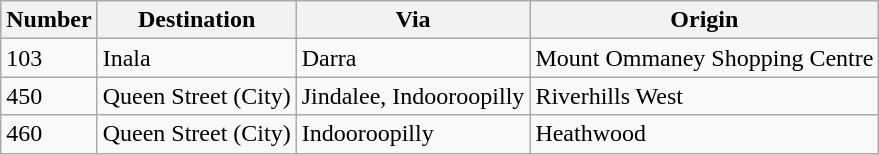<table class="wikitable">
<tr>
<th>Number</th>
<th>Destination</th>
<th>Via</th>
<th>Origin</th>
</tr>
<tr>
<td>103</td>
<td>Inala</td>
<td>Darra</td>
<td>Mount Ommaney Shopping Centre</td>
</tr>
<tr>
<td>450</td>
<td>Queen Street (City)</td>
<td>Jindalee, Indooroopilly</td>
<td>Riverhills West</td>
</tr>
<tr>
<td>460</td>
<td>Queen Street (City)</td>
<td>Indooroopilly</td>
<td>Heathwood</td>
</tr>
</table>
